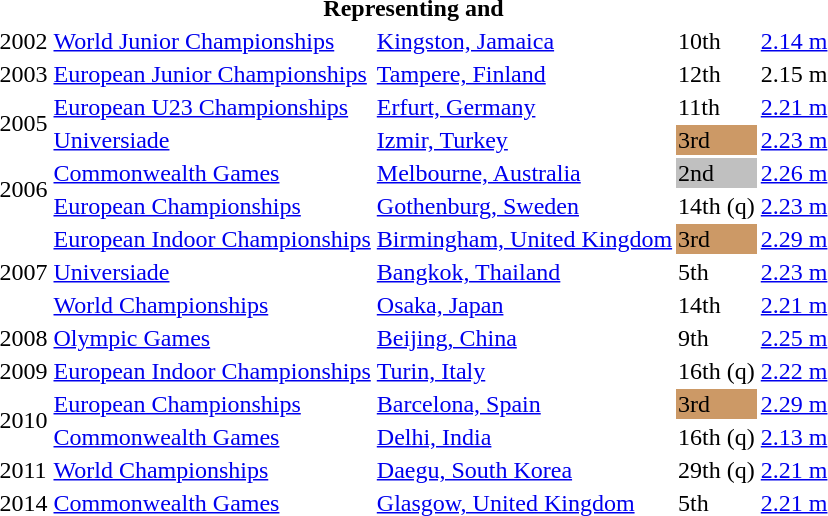<table>
<tr>
<th colspan="6">Representing  and </th>
</tr>
<tr>
<td>2002</td>
<td><a href='#'>World Junior Championships</a></td>
<td><a href='#'>Kingston, Jamaica</a></td>
<td>10th</td>
<td><a href='#'>2.14 m</a></td>
</tr>
<tr>
<td>2003</td>
<td><a href='#'>European Junior Championships</a></td>
<td><a href='#'>Tampere, Finland</a></td>
<td>12th</td>
<td>2.15 m</td>
</tr>
<tr>
<td rowspan=2>2005</td>
<td><a href='#'>European U23 Championships</a></td>
<td><a href='#'>Erfurt, Germany</a></td>
<td>11th</td>
<td><a href='#'>2.21 m</a></td>
</tr>
<tr>
<td><a href='#'>Universiade</a></td>
<td><a href='#'>Izmir, Turkey</a></td>
<td bgcolor=cc9966>3rd</td>
<td><a href='#'>2.23 m</a></td>
</tr>
<tr>
<td rowspan=2>2006</td>
<td><a href='#'>Commonwealth Games</a></td>
<td><a href='#'>Melbourne, Australia</a></td>
<td bgcolor=silver>2nd</td>
<td><a href='#'>2.26 m</a></td>
</tr>
<tr>
<td><a href='#'>European Championships</a></td>
<td><a href='#'>Gothenburg, Sweden</a></td>
<td>14th (q)</td>
<td><a href='#'>2.23 m</a></td>
</tr>
<tr>
<td rowspan=3>2007</td>
<td><a href='#'>European Indoor Championships</a></td>
<td><a href='#'>Birmingham, United Kingdom</a></td>
<td bgcolor=cc9966>3rd</td>
<td><a href='#'>2.29 m</a></td>
</tr>
<tr>
<td><a href='#'>Universiade</a></td>
<td><a href='#'>Bangkok, Thailand</a></td>
<td>5th</td>
<td><a href='#'>2.23 m</a></td>
</tr>
<tr>
<td><a href='#'>World Championships</a></td>
<td><a href='#'>Osaka, Japan</a></td>
<td>14th</td>
<td><a href='#'>2.21 m</a></td>
</tr>
<tr>
<td>2008</td>
<td><a href='#'>Olympic Games</a></td>
<td><a href='#'>Beijing, China</a></td>
<td>9th</td>
<td><a href='#'>2.25 m</a></td>
</tr>
<tr>
<td>2009</td>
<td><a href='#'>European Indoor Championships</a></td>
<td><a href='#'>Turin, Italy</a></td>
<td>16th (q)</td>
<td><a href='#'>2.22 m</a></td>
</tr>
<tr>
<td rowspan=2>2010</td>
<td><a href='#'>European Championships</a></td>
<td><a href='#'>Barcelona, Spain</a></td>
<td bgcolor=cc9966>3rd</td>
<td><a href='#'>2.29 m</a></td>
</tr>
<tr>
<td><a href='#'>Commonwealth Games</a></td>
<td><a href='#'>Delhi, India</a></td>
<td>16th (q)</td>
<td><a href='#'>2.13 m</a></td>
</tr>
<tr>
<td>2011</td>
<td><a href='#'>World Championships</a></td>
<td><a href='#'>Daegu, South Korea</a></td>
<td>29th (q)</td>
<td><a href='#'>2.21 m</a></td>
</tr>
<tr>
<td>2014</td>
<td><a href='#'>Commonwealth Games</a></td>
<td><a href='#'>Glasgow, United Kingdom</a></td>
<td>5th</td>
<td><a href='#'>2.21 m</a></td>
</tr>
</table>
